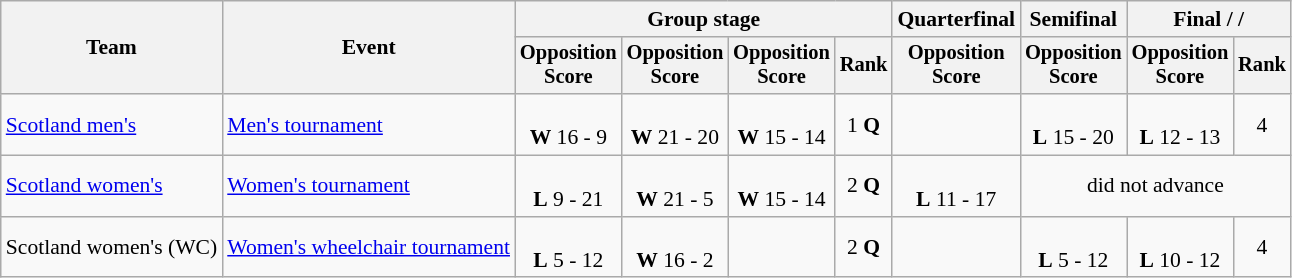<table class="wikitable" style="font-size:90%; text-align:center">
<tr>
<th rowspan=2>Team</th>
<th rowspan=2>Event</th>
<th colspan=4>Group stage</th>
<th>Quarterfinal</th>
<th>Semifinal</th>
<th colspan=2>Final /  / </th>
</tr>
<tr style="font-size:95%">
<th>Opposition<br>Score</th>
<th>Opposition<br>Score</th>
<th>Opposition<br>Score</th>
<th>Rank</th>
<th>Opposition<br>Score</th>
<th>Opposition<br>Score</th>
<th>Opposition<br>Score</th>
<th>Rank</th>
</tr>
<tr>
<td align=left><a href='#'>Scotland men's</a></td>
<td align=left><a href='#'>Men's tournament</a></td>
<td><br><strong>W</strong> 16 - 9</td>
<td><br><strong>W</strong> 21 - 20</td>
<td><br><strong>W</strong> 15 - 14</td>
<td>1 <strong>Q</strong></td>
<td></td>
<td><br><strong>L</strong> 15 - 20</td>
<td><br><strong>L</strong> 12 - 13</td>
<td>4</td>
</tr>
<tr>
<td align=left><a href='#'>Scotland women's</a></td>
<td align=left><a href='#'>Women's tournament</a></td>
<td><br><strong>L</strong> 9 - 21</td>
<td><br><strong>W</strong> 21 - 5</td>
<td><br><strong>W</strong> 15 - 14</td>
<td>2 <strong>Q</strong></td>
<td><br><strong>L</strong> 11 - 17</td>
<td colspan=3>did not advance</td>
</tr>
<tr>
<td align=left>Scotland women's (WC)</td>
<td align=left><a href='#'>Women's wheelchair tournament</a></td>
<td><br><strong>L</strong> 5 - 12</td>
<td><br><strong>W</strong> 16 - 2</td>
<td></td>
<td>2 <strong>Q</strong></td>
<td></td>
<td><br><strong>L</strong> 5 - 12</td>
<td><br><strong>L</strong> 10 - 12</td>
<td>4</td>
</tr>
</table>
